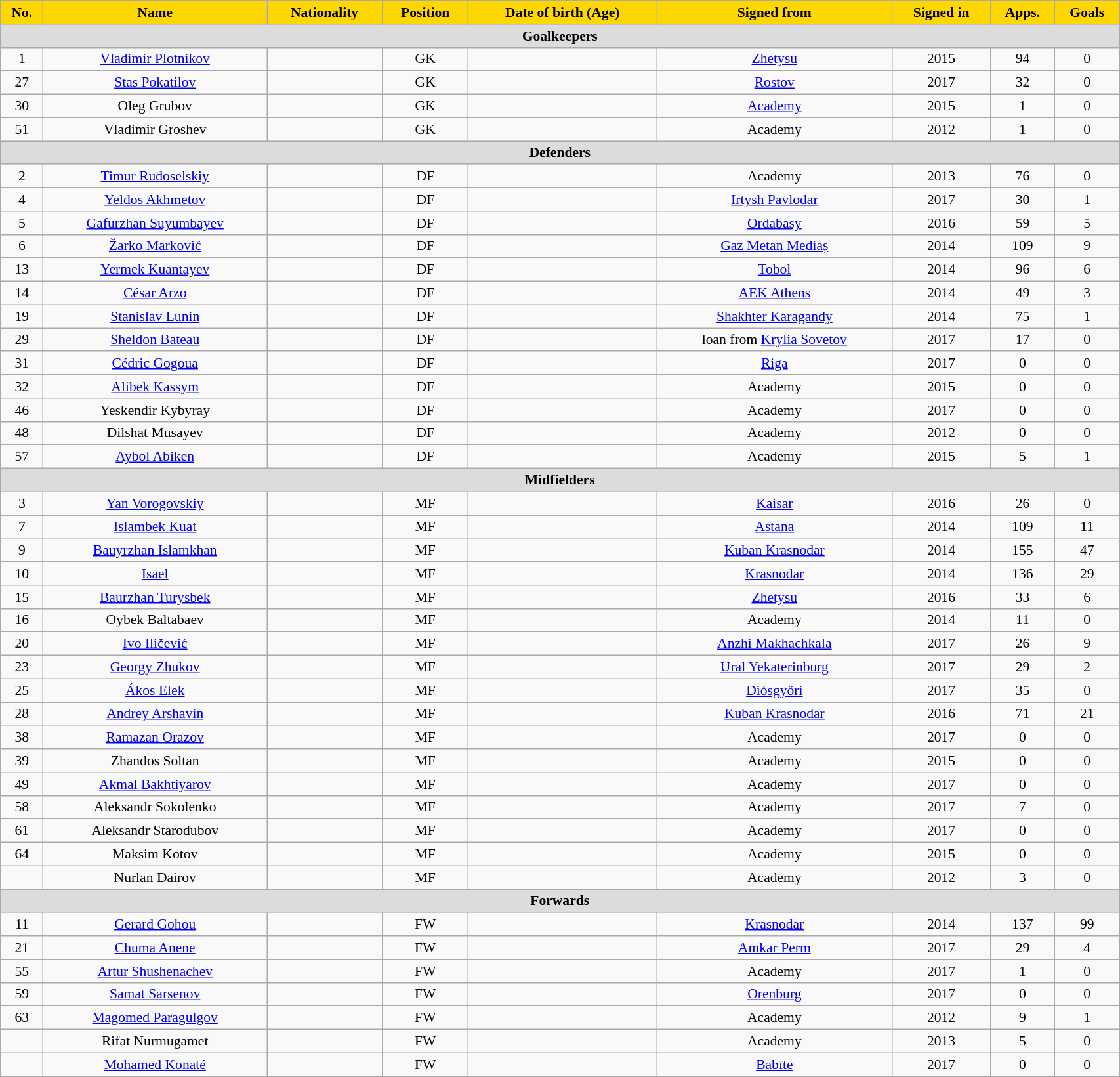<table class="wikitable"  style="text-align:center; font-size:90%; width:90%;">
<tr>
<th style="background:#FFD700; color:#000000; text-align:center;">No.</th>
<th style="background:#FFD700; color:#000000; text-align:center;">Name</th>
<th style="background:#FFD700; color:#000000; text-align:center;">Nationality</th>
<th style="background:#FFD700; color:#000000; text-align:center;">Position</th>
<th style="background:#FFD700; color:#000000; text-align:center;">Date of birth (Age)</th>
<th style="background:#FFD700; color:#000000; text-align:center;">Signed from</th>
<th style="background:#FFD700; color:#000000; text-align:center;">Signed in</th>
<th style="background:#FFD700; color:#000000; text-align:center;">Apps.</th>
<th style="background:#FFD700; color:#000000; text-align:center;">Goals</th>
</tr>
<tr>
<th colspan="11"  style="background:#dcdcdc; text-align:center;">Goalkeepers</th>
</tr>
<tr>
<td>1</td>
<td><a href='#'>Vladimir Plotnikov</a></td>
<td></td>
<td>GK</td>
<td></td>
<td><a href='#'>Zhetysu</a></td>
<td>2015</td>
<td>94</td>
<td>0</td>
</tr>
<tr>
<td>27</td>
<td><a href='#'>Stas Pokatilov</a></td>
<td></td>
<td>GK</td>
<td></td>
<td><a href='#'>Rostov</a></td>
<td>2017</td>
<td>32</td>
<td>0</td>
</tr>
<tr>
<td>30</td>
<td>Oleg Grubov</td>
<td></td>
<td>GK</td>
<td></td>
<td><a href='#'>Academy</a></td>
<td>2015</td>
<td>1</td>
<td>0</td>
</tr>
<tr>
<td>51</td>
<td>Vladimir Groshev</td>
<td></td>
<td>GK</td>
<td></td>
<td>Academy</td>
<td>2012</td>
<td>1</td>
<td>0</td>
</tr>
<tr>
<th colspan="11"  style="background:#dcdcdc; text-align:center;">Defenders</th>
</tr>
<tr>
<td>2</td>
<td><a href='#'>Timur Rudoselskiy</a></td>
<td></td>
<td>DF</td>
<td></td>
<td>Academy</td>
<td>2013</td>
<td>76</td>
<td>0</td>
</tr>
<tr>
<td>4</td>
<td><a href='#'>Yeldos Akhmetov</a></td>
<td></td>
<td>DF</td>
<td></td>
<td><a href='#'>Irtysh Pavlodar</a></td>
<td>2017</td>
<td>30</td>
<td>1</td>
</tr>
<tr>
<td>5</td>
<td><a href='#'>Gafurzhan Suyumbayev</a></td>
<td></td>
<td>DF</td>
<td></td>
<td><a href='#'>Ordabasy</a></td>
<td>2016</td>
<td>59</td>
<td>5</td>
</tr>
<tr>
<td>6</td>
<td><a href='#'>Žarko Marković</a></td>
<td></td>
<td>DF</td>
<td></td>
<td><a href='#'>Gaz Metan Mediaș</a></td>
<td>2014</td>
<td>109</td>
<td>9</td>
</tr>
<tr>
<td>13</td>
<td><a href='#'>Yermek Kuantayev</a></td>
<td></td>
<td>DF</td>
<td></td>
<td><a href='#'>Tobol</a></td>
<td>2014</td>
<td>96</td>
<td>6</td>
</tr>
<tr>
<td>14</td>
<td><a href='#'>César Arzo</a></td>
<td></td>
<td>DF</td>
<td></td>
<td><a href='#'>AEK Athens</a></td>
<td>2014</td>
<td>49</td>
<td>3</td>
</tr>
<tr>
<td>19</td>
<td><a href='#'>Stanislav Lunin</a></td>
<td></td>
<td>DF</td>
<td></td>
<td><a href='#'>Shakhter Karagandy</a></td>
<td>2014</td>
<td>75</td>
<td>1</td>
</tr>
<tr>
<td>29</td>
<td><a href='#'>Sheldon Bateau</a></td>
<td></td>
<td>DF</td>
<td></td>
<td>loan from <a href='#'>Krylia Sovetov</a></td>
<td>2017</td>
<td>17</td>
<td>0</td>
</tr>
<tr>
<td>31</td>
<td><a href='#'>Cédric Gogoua</a></td>
<td></td>
<td>DF</td>
<td></td>
<td><a href='#'>Riga</a></td>
<td>2017</td>
<td>0</td>
<td>0</td>
</tr>
<tr>
<td>32</td>
<td><a href='#'>Alibek Kassym</a></td>
<td></td>
<td>DF</td>
<td></td>
<td>Academy</td>
<td>2015</td>
<td>0</td>
<td>0</td>
</tr>
<tr>
<td>46</td>
<td>Yeskendir Kybyray</td>
<td></td>
<td>DF</td>
<td></td>
<td>Academy</td>
<td>2017</td>
<td>0</td>
<td>0</td>
</tr>
<tr>
<td>48</td>
<td>Dilshat Musayev</td>
<td></td>
<td>DF</td>
<td></td>
<td>Academy</td>
<td>2012</td>
<td>0</td>
<td>0</td>
</tr>
<tr>
<td>57</td>
<td><a href='#'>Aybol Abiken</a></td>
<td></td>
<td>DF</td>
<td></td>
<td>Academy</td>
<td>2015</td>
<td>5</td>
<td>1</td>
</tr>
<tr>
<th colspan="11"  style="background:#dcdcdc; text-align:center;">Midfielders</th>
</tr>
<tr>
<td>3</td>
<td><a href='#'>Yan Vorogovskiy</a></td>
<td></td>
<td>MF</td>
<td></td>
<td><a href='#'>Kaisar</a></td>
<td>2016</td>
<td>26</td>
<td>0</td>
</tr>
<tr>
<td>7</td>
<td><a href='#'>Islambek Kuat</a></td>
<td></td>
<td>MF</td>
<td></td>
<td><a href='#'>Astana</a></td>
<td>2014</td>
<td>109</td>
<td>11</td>
</tr>
<tr>
<td>9</td>
<td><a href='#'>Bauyrzhan Islamkhan</a></td>
<td></td>
<td>MF</td>
<td></td>
<td><a href='#'>Kuban Krasnodar</a></td>
<td>2014</td>
<td>155</td>
<td>47</td>
</tr>
<tr>
<td>10</td>
<td><a href='#'>Isael</a></td>
<td></td>
<td>MF</td>
<td></td>
<td><a href='#'>Krasnodar</a></td>
<td>2014</td>
<td>136</td>
<td>29</td>
</tr>
<tr>
<td>15</td>
<td><a href='#'>Baurzhan Turysbek</a></td>
<td></td>
<td>MF</td>
<td></td>
<td><a href='#'>Zhetysu</a></td>
<td>2016</td>
<td>33</td>
<td>6</td>
</tr>
<tr>
<td>16</td>
<td>Oybek Baltabaev</td>
<td></td>
<td>MF</td>
<td></td>
<td>Academy</td>
<td>2014</td>
<td>11</td>
<td>0</td>
</tr>
<tr>
<td>20</td>
<td><a href='#'>Ivo Iličević</a></td>
<td></td>
<td>MF</td>
<td></td>
<td><a href='#'>Anzhi Makhachkala</a></td>
<td>2017</td>
<td>26</td>
<td>9</td>
</tr>
<tr>
<td>23</td>
<td><a href='#'>Georgy Zhukov</a></td>
<td></td>
<td>MF</td>
<td></td>
<td><a href='#'>Ural Yekaterinburg</a></td>
<td>2017</td>
<td>29</td>
<td>2</td>
</tr>
<tr>
<td>25</td>
<td><a href='#'>Ákos Elek</a></td>
<td></td>
<td>MF</td>
<td></td>
<td><a href='#'>Diósgyőri</a></td>
<td>2017</td>
<td>35</td>
<td>0</td>
</tr>
<tr>
<td>28</td>
<td><a href='#'>Andrey Arshavin</a></td>
<td></td>
<td>MF</td>
<td></td>
<td><a href='#'>Kuban Krasnodar</a></td>
<td>2016</td>
<td>71</td>
<td>21</td>
</tr>
<tr>
<td>38</td>
<td><a href='#'>Ramazan Orazov</a></td>
<td></td>
<td>MF</td>
<td></td>
<td>Academy</td>
<td>2017</td>
<td>0</td>
<td>0</td>
</tr>
<tr>
<td>39</td>
<td>Zhandos Soltan</td>
<td></td>
<td>MF</td>
<td></td>
<td>Academy</td>
<td>2015</td>
<td>0</td>
<td>0</td>
</tr>
<tr>
<td>49</td>
<td><a href='#'>Akmal Bakhtiyarov</a></td>
<td></td>
<td>MF</td>
<td></td>
<td>Academy</td>
<td>2017</td>
<td>0</td>
<td>0</td>
</tr>
<tr>
<td>58</td>
<td>Aleksandr Sokolenko</td>
<td></td>
<td>MF</td>
<td></td>
<td>Academy</td>
<td>2017</td>
<td>7</td>
<td>0</td>
</tr>
<tr>
<td>61</td>
<td>Aleksandr Starodubov</td>
<td></td>
<td>MF</td>
<td></td>
<td>Academy</td>
<td>2017</td>
<td>0</td>
<td>0</td>
</tr>
<tr>
<td>64</td>
<td>Maksim Kotov</td>
<td></td>
<td>MF</td>
<td></td>
<td>Academy</td>
<td>2015</td>
<td>0</td>
<td>0</td>
</tr>
<tr>
<td></td>
<td>Nurlan Dairov</td>
<td></td>
<td>MF</td>
<td></td>
<td>Academy</td>
<td>2012</td>
<td>3</td>
<td>0</td>
</tr>
<tr>
<th colspan="11"  style="background:#dcdcdc; text-align:center;">Forwards</th>
</tr>
<tr>
<td>11</td>
<td><a href='#'>Gerard Gohou</a></td>
<td></td>
<td>FW</td>
<td></td>
<td><a href='#'>Krasnodar</a></td>
<td>2014</td>
<td>137</td>
<td>99</td>
</tr>
<tr>
<td>21</td>
<td><a href='#'>Chuma Anene</a></td>
<td></td>
<td>FW</td>
<td></td>
<td><a href='#'>Amkar Perm</a></td>
<td>2017</td>
<td>29</td>
<td>4</td>
</tr>
<tr>
<td>55</td>
<td><a href='#'>Artur Shushenachev</a></td>
<td></td>
<td>FW</td>
<td></td>
<td>Academy</td>
<td>2017</td>
<td>1</td>
<td>0</td>
</tr>
<tr>
<td>59</td>
<td><a href='#'>Samat Sarsenov</a></td>
<td></td>
<td>FW</td>
<td></td>
<td><a href='#'>Orenburg</a></td>
<td>2017</td>
<td>0</td>
<td>0</td>
</tr>
<tr>
<td>63</td>
<td><a href='#'>Magomed Paragulgov</a></td>
<td></td>
<td>FW</td>
<td></td>
<td>Academy</td>
<td>2012</td>
<td>9</td>
<td>1</td>
</tr>
<tr>
<td></td>
<td>Rifat Nurmugamet</td>
<td></td>
<td>FW</td>
<td></td>
<td>Academy</td>
<td>2013</td>
<td>5</td>
<td>0</td>
</tr>
<tr>
<td></td>
<td><a href='#'>Mohamed Konaté</a></td>
<td></td>
<td>FW</td>
<td></td>
<td><a href='#'>Babīte</a></td>
<td>2017</td>
<td>0</td>
<td>0</td>
</tr>
</table>
